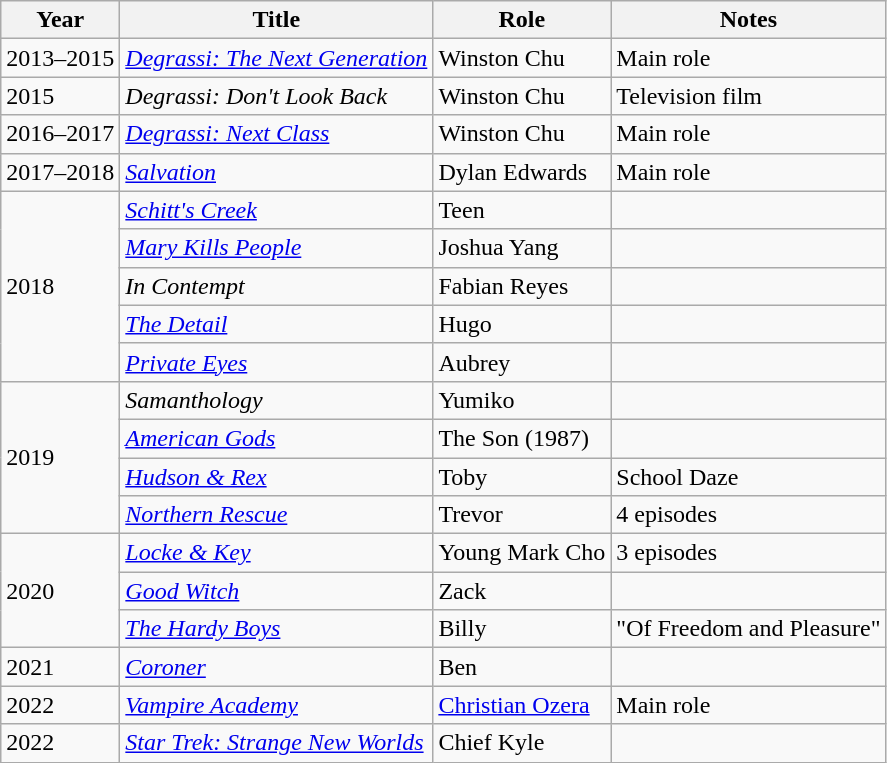<table class="wikitable sortable">
<tr>
<th><strong>Year</strong></th>
<th><strong>Title</strong></th>
<th><strong>Role</strong></th>
<th class="unsortable"><strong>Notes</strong></th>
</tr>
<tr>
<td>2013–2015</td>
<td><em><a href='#'>Degrassi: The Next Generation</a></em></td>
<td>Winston Chu</td>
<td>Main role</td>
</tr>
<tr>
<td>2015</td>
<td><em>Degrassi: Don't Look Back</em></td>
<td>Winston Chu</td>
<td>Television film</td>
</tr>
<tr>
<td>2016–2017</td>
<td><em><a href='#'>Degrassi: Next Class</a></em></td>
<td>Winston Chu</td>
<td>Main role</td>
</tr>
<tr>
<td>2017–2018</td>
<td><a href='#'><em>Salvation</em></a></td>
<td>Dylan Edwards</td>
<td>Main role</td>
</tr>
<tr>
<td rowspan="5">2018</td>
<td><em><a href='#'>Schitt's Creek</a></em></td>
<td>Teen</td>
<td></td>
</tr>
<tr>
<td><em><a href='#'>Mary Kills People</a></em></td>
<td>Joshua Yang</td>
<td></td>
</tr>
<tr>
<td><em>In Contempt</em></td>
<td>Fabian Reyes</td>
<td></td>
</tr>
<tr>
<td data-sort-value="Detail, The"><em><a href='#'>The Detail</a></em></td>
<td>Hugo</td>
<td></td>
</tr>
<tr>
<td><a href='#'><em>Private Eyes</em></a></td>
<td>Aubrey</td>
<td></td>
</tr>
<tr>
<td rowspan="4">2019</td>
<td><em>Samanthology</em></td>
<td>Yumiko</td>
<td></td>
</tr>
<tr>
<td><a href='#'><em>American Gods</em></a></td>
<td>The Son (1987)</td>
<td></td>
</tr>
<tr>
<td><em><a href='#'>Hudson & Rex</a></em></td>
<td>Toby</td>
<td>School Daze</td>
</tr>
<tr>
<td><em><a href='#'>Northern Rescue</a></em></td>
<td>Trevor</td>
<td>4 episodes</td>
</tr>
<tr>
<td rowspan="3">2020</td>
<td><em><a href='#'>Locke & Key</a></em></td>
<td>Young Mark Cho</td>
<td>3 episodes</td>
</tr>
<tr>
<td><em><a href='#'>Good Witch</a></em></td>
<td>Zack</td>
<td></td>
</tr>
<tr>
<td data-sort-value="Hardy Boys, The"><em><a href='#'>The Hardy Boys</a></em></td>
<td>Billy</td>
<td>"Of Freedom and Pleasure"</td>
</tr>
<tr>
<td>2021</td>
<td><em><a href='#'>Coroner</a></em></td>
<td>Ben</td>
<td></td>
</tr>
<tr>
<td>2022</td>
<td><em><a href='#'>Vampire Academy</a></em></td>
<td><a href='#'>Christian Ozera</a></td>
<td>Main role</td>
</tr>
<tr>
<td>2022</td>
<td><em><a href='#'>Star Trek: Strange New Worlds</a></em></td>
<td>Chief Kyle</td>
<td></td>
</tr>
</table>
